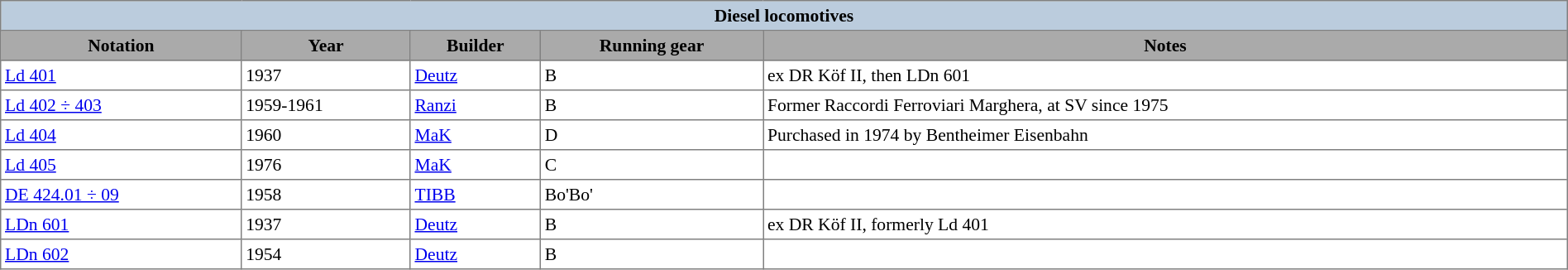<table width="100%" cellpadding="3" cellspacing="0" border="1" style="border: gray solid 1px; border-collapse: collapse; font-size:90%">
<tr bgcolor = "#BBCCDD">
<th colspan = "5">Diesel locomotives</th>
</tr>
<tr bgcolor="#AAAAAA">
<th>Notation</th>
<th>Year</th>
<th>Builder</th>
<th>Running gear</th>
<th>Notes</th>
</tr>
<tr>
<td><a href='#'>Ld 401</a></td>
<td>1937</td>
<td><a href='#'>Deutz</a></td>
<td>B</td>
<td>ex DR Köf II, then LDn 601</td>
</tr>
<tr>
<td><a href='#'>Ld 402 ÷ 403</a></td>
<td>1959-1961</td>
<td><a href='#'>Ranzi</a></td>
<td>B</td>
<td>Former Raccordi Ferroviari Marghera, at SV since 1975</td>
</tr>
<tr>
<td><a href='#'>Ld 404</a></td>
<td>1960</td>
<td><a href='#'>MaK</a></td>
<td>D</td>
<td>Purchased in 1974 by Bentheimer Eisenbahn</td>
</tr>
<tr>
<td><a href='#'>Ld 405</a></td>
<td>1976</td>
<td><a href='#'>MaK</a></td>
<td>C</td>
<td></td>
</tr>
<tr>
<td><a href='#'>DE 424.01 ÷ 09</a></td>
<td>1958</td>
<td><a href='#'>TIBB</a></td>
<td>Bo'Bo'</td>
<td></td>
</tr>
<tr>
<td><a href='#'>LDn 601</a></td>
<td>1937</td>
<td><a href='#'>Deutz</a></td>
<td>B</td>
<td>ex DR Köf II, formerly Ld 401</td>
</tr>
<tr>
<td><a href='#'>LDn 602</a></td>
<td>1954</td>
<td><a href='#'>Deutz</a></td>
<td>B</td>
<td></td>
</tr>
</table>
